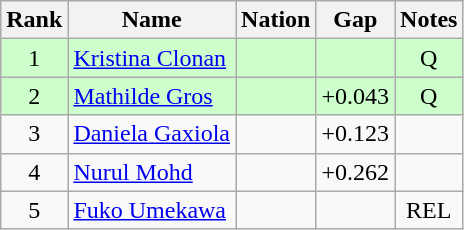<table class="wikitable sortable" style="text-align:center">
<tr>
<th>Rank</th>
<th>Name</th>
<th>Nation</th>
<th>Gap</th>
<th>Notes</th>
</tr>
<tr bgcolor=ccffcc>
<td>1</td>
<td align=left><a href='#'>Kristina Clonan</a></td>
<td align=left></td>
<td></td>
<td>Q</td>
</tr>
<tr bgcolor=ccffcc>
<td>2</td>
<td align=left><a href='#'>Mathilde Gros</a></td>
<td align=left></td>
<td>+0.043</td>
<td>Q</td>
</tr>
<tr>
<td>3</td>
<td align=left><a href='#'>Daniela Gaxiola</a></td>
<td align=left></td>
<td>+0.123</td>
<td></td>
</tr>
<tr>
<td>4</td>
<td align=left><a href='#'>Nurul Mohd</a></td>
<td align=left></td>
<td>+0.262</td>
<td></td>
</tr>
<tr>
<td>5</td>
<td align=left><a href='#'>Fuko Umekawa</a></td>
<td align=left></td>
<td></td>
<td>REL</td>
</tr>
</table>
